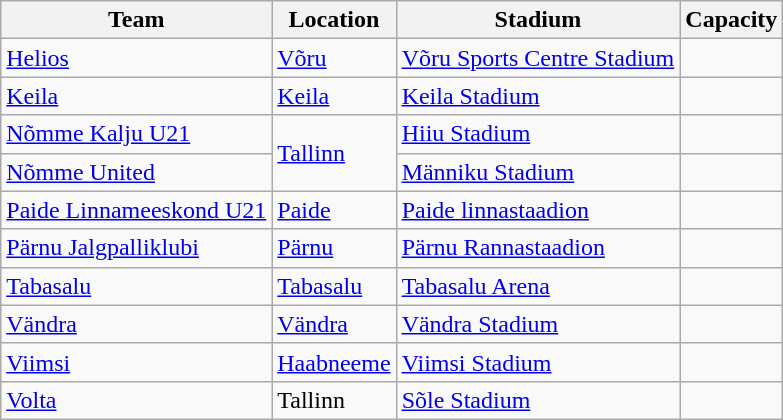<table class="wikitable sortable">
<tr>
<th>Team</th>
<th>Location</th>
<th>Stadium</th>
<th>Capacity</th>
</tr>
<tr>
<td><a href='#'>Helios</a></td>
<td><a href='#'>Võru</a></td>
<td><a href='#'>Võru Sports Centre Stadium</a></td>
<td align="center"></td>
</tr>
<tr>
<td><a href='#'>Keila</a></td>
<td><a href='#'>Keila</a></td>
<td><a href='#'>Keila Stadium</a></td>
<td align="center"></td>
</tr>
<tr>
<td><a href='#'>Nõmme Kalju U21</a></td>
<td rowspan=2><a href='#'>Tallinn</a></td>
<td><a href='#'>Hiiu Stadium</a></td>
<td align="center"></td>
</tr>
<tr>
<td><a href='#'>Nõmme United</a></td>
<td><a href='#'>Männiku Stadium</a></td>
<td align=center></td>
</tr>
<tr>
<td><a href='#'>Paide Linnameeskond U21</a></td>
<td><a href='#'>Paide</a></td>
<td><a href='#'>Paide linnastaadion</a></td>
<td align=center></td>
</tr>
<tr>
<td><a href='#'>Pärnu Jalgpalliklubi</a></td>
<td><a href='#'>Pärnu</a></td>
<td><a href='#'>Pärnu Rannastaadion</a></td>
<td align=center></td>
</tr>
<tr>
<td><a href='#'>Tabasalu</a></td>
<td><a href='#'>Tabasalu</a></td>
<td><a href='#'>Tabasalu Arena</a></td>
<td align=center></td>
</tr>
<tr>
<td><a href='#'>Vändra</a></td>
<td><a href='#'>Vändra</a></td>
<td><a href='#'>Vändra Stadium</a></td>
<td align="center"></td>
</tr>
<tr>
<td><a href='#'>Viimsi</a></td>
<td><a href='#'>Haabneeme</a></td>
<td><a href='#'>Viimsi Stadium</a></td>
<td align=center></td>
</tr>
<tr>
<td><a href='#'>Volta</a></td>
<td>Tallinn</td>
<td><a href='#'>Sõle Stadium</a></td>
<td align="center"></td>
</tr>
</table>
